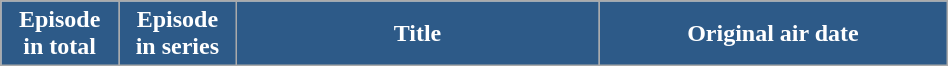<table class="wikitable plainrowheaders" style="width:50%; margin:left;">
<tr>
<th scope="col" style="background-color: #2D5A88; color: #ffffff; width:60px;">Episode<br>in total</th>
<th scope="col" style="background-color: #2D5A88; color: #ffffff; width:60px;">Episode<br>in series</th>
<th scope="col" style="background-color: #2D5A88; color: #ffffff; width:200px;">Title</th>
<th scope="col" style="background-color: #2D5A88; color: #ffffff; width:12em;">Original air date<br>













</th>
</tr>
</table>
